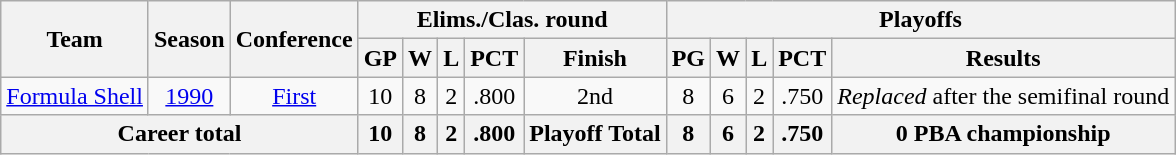<table class="wikitable" style="text-align:center">
<tr>
<th rowspan="2">Team</th>
<th rowspan="2">Season</th>
<th rowspan="2">Conference</th>
<th colspan="5">Elims./Clas. round</th>
<th colspan="5">Playoffs</th>
</tr>
<tr>
<th>GP</th>
<th>W</th>
<th>L</th>
<th>PCT</th>
<th>Finish</th>
<th>PG</th>
<th>W</th>
<th>L</th>
<th>PCT</th>
<th>Results</th>
</tr>
<tr>
<td><a href='#'>Formula Shell</a></td>
<td><a href='#'>1990</a></td>
<td><a href='#'>First</a></td>
<td>10</td>
<td>8</td>
<td>2</td>
<td>.800</td>
<td>2nd</td>
<td>8</td>
<td>6</td>
<td>2</td>
<td>.750</td>
<td><em>Replaced</em> after the semifinal round</td>
</tr>
<tr>
<th colspan="3"><strong>Career total</strong></th>
<th>10</th>
<th>8</th>
<th>2</th>
<th>.800</th>
<th>Playoff Total</th>
<th>8</th>
<th>6</th>
<th>2</th>
<th><strong>.750</strong></th>
<th><strong>0 PBA championship</strong></th>
</tr>
</table>
